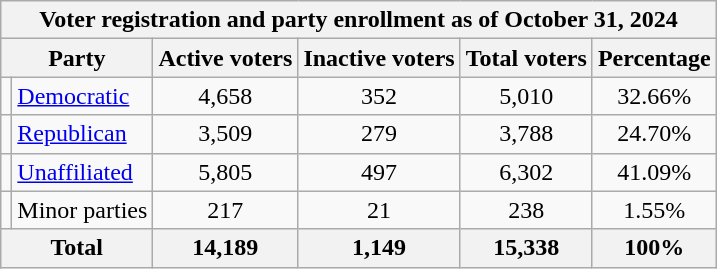<table class=wikitable>
<tr>
<th colspan = 6>Voter registration and party enrollment as of October 31, 2024</th>
</tr>
<tr>
<th colspan = 2>Party</th>
<th>Active voters</th>
<th>Inactive voters</th>
<th>Total voters</th>
<th>Percentage</th>
</tr>
<tr>
<td></td>
<td><a href='#'>Democratic</a></td>
<td align="center">4,658</td>
<td align="center">352</td>
<td align="center">5,010</td>
<td align="center">32.66%</td>
</tr>
<tr>
<td></td>
<td><a href='#'>Republican</a></td>
<td align="center">3,509</td>
<td align="center">279</td>
<td align="center">3,788</td>
<td align="center">24.70%</td>
</tr>
<tr>
<td></td>
<td><a href='#'>Unaffiliated</a></td>
<td align = center>5,805</td>
<td align = center>497</td>
<td align = center>6,302</td>
<td align = center>41.09%</td>
</tr>
<tr>
<td></td>
<td>Minor parties</td>
<td align = center>217</td>
<td align = center>21</td>
<td align = center>238</td>
<td align = center>1.55%</td>
</tr>
<tr>
<th colspan = 2>Total</th>
<th align = center>14,189</th>
<th align = center>1,149</th>
<th align = center>15,338</th>
<th align="center">100%</th>
</tr>
</table>
